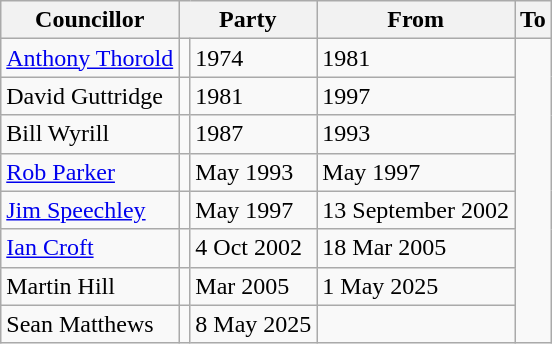<table class="wikitable sortable">
<tr>
<th>Councillor</th>
<th colspan=2>Party</th>
<th>From</th>
<th>To</th>
</tr>
<tr>
<td><a href='#'>Anthony Thorold</a></td>
<td></td>
<td>1974</td>
<td>1981</td>
</tr>
<tr>
<td>David Guttridge</td>
<td></td>
<td>1981</td>
<td>1997</td>
</tr>
<tr>
<td>Bill Wyrill</td>
<td></td>
<td>1987</td>
<td>1993</td>
</tr>
<tr>
<td><a href='#'>Rob Parker</a></td>
<td></td>
<td>May 1993</td>
<td>May 1997</td>
</tr>
<tr>
<td><a href='#'>Jim Speechley</a></td>
<td></td>
<td>May 1997</td>
<td>13 September 2002</td>
</tr>
<tr>
<td><a href='#'>Ian Croft</a></td>
<td></td>
<td>4 Oct 2002</td>
<td>18 Mar 2005</td>
</tr>
<tr>
<td>Martin Hill</td>
<td></td>
<td>Mar 2005</td>
<td>1 May 2025</td>
</tr>
<tr>
<td>Sean Matthews</td>
<td></td>
<td>8 May 2025</td>
<td></td>
</tr>
</table>
